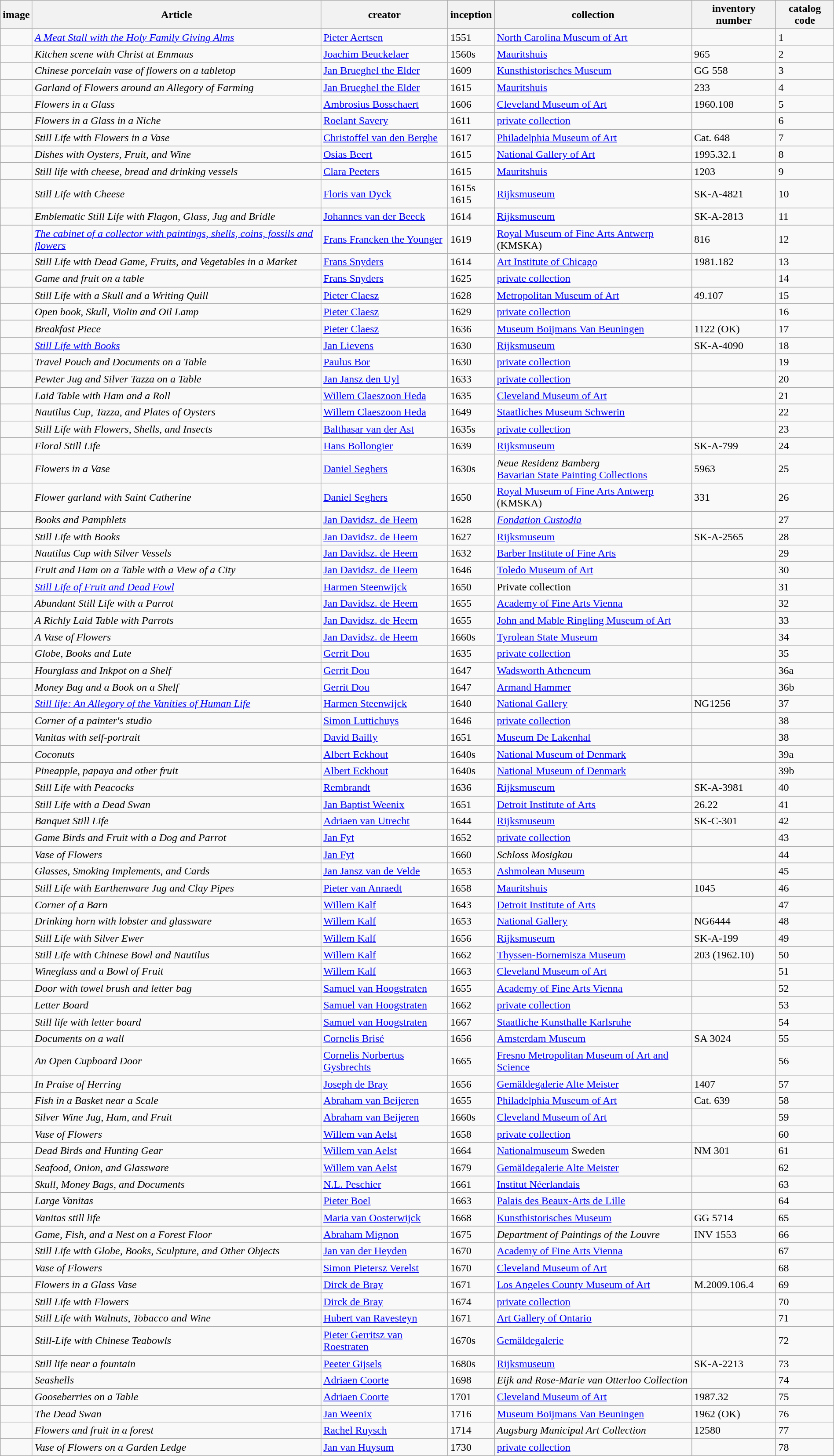<table class='wikitable sortable' style="width:100%">
<tr>
<th>image</th>
<th>Article</th>
<th>creator</th>
<th>inception</th>
<th>collection</th>
<th>inventory number</th>
<th>catalog code</th>
</tr>
<tr>
<td></td>
<td><em><a href='#'>A Meat Stall with the Holy Family Giving Alms</a></em></td>
<td><a href='#'>Pieter Aertsen</a></td>
<td>1551</td>
<td><a href='#'>North Carolina Museum of Art</a></td>
<td></td>
<td>1</td>
</tr>
<tr>
<td></td>
<td><em>Kitchen scene with Christ at Emmaus</em></td>
<td><a href='#'>Joachim Beuckelaer</a></td>
<td>1560s</td>
<td><a href='#'>Mauritshuis</a></td>
<td>965</td>
<td>2</td>
</tr>
<tr>
<td></td>
<td><em>Chinese porcelain vase of flowers on a tabletop</em></td>
<td><a href='#'>Jan Brueghel the Elder</a></td>
<td>1609</td>
<td><a href='#'>Kunsthistorisches Museum</a></td>
<td>GG 558</td>
<td>3</td>
</tr>
<tr>
<td></td>
<td><em>Garland of Flowers around an Allegory of Farming</em></td>
<td><a href='#'>Jan Brueghel the Elder</a></td>
<td>1615</td>
<td><a href='#'>Mauritshuis</a></td>
<td>233</td>
<td>4</td>
</tr>
<tr>
<td></td>
<td><em>Flowers in a Glass</em></td>
<td><a href='#'>Ambrosius Bosschaert</a></td>
<td>1606</td>
<td><a href='#'>Cleveland Museum of Art</a></td>
<td>1960.108</td>
<td>5</td>
</tr>
<tr>
<td></td>
<td><em>Flowers in a Glass in a Niche</em></td>
<td><a href='#'>Roelant Savery</a></td>
<td>1611</td>
<td><a href='#'>private collection</a></td>
<td></td>
<td>6</td>
</tr>
<tr>
<td></td>
<td><em>Still Life with Flowers in a Vase</em></td>
<td><a href='#'>Christoffel van den Berghe</a></td>
<td>1617</td>
<td><a href='#'>Philadelphia Museum of Art</a></td>
<td>Cat. 648</td>
<td>7</td>
</tr>
<tr>
<td></td>
<td><em>Dishes with Oysters, Fruit, and Wine</em></td>
<td><a href='#'>Osias Beert</a></td>
<td>1615</td>
<td><a href='#'>National Gallery of Art</a></td>
<td>1995.32.1</td>
<td>8</td>
</tr>
<tr>
<td></td>
<td><em>Still life with cheese, bread and drinking vessels</em></td>
<td><a href='#'>Clara Peeters</a></td>
<td>1615</td>
<td><a href='#'>Mauritshuis</a></td>
<td>1203</td>
<td>9</td>
</tr>
<tr>
<td></td>
<td><em>Still Life with Cheese</em></td>
<td><a href='#'>Floris van Dyck</a></td>
<td>1615s<br>1615</td>
<td><a href='#'>Rijksmuseum</a></td>
<td>SK-A-4821</td>
<td>10</td>
</tr>
<tr>
<td></td>
<td><em>Emblematic Still Life with Flagon, Glass, Jug and Bridle</em></td>
<td><a href='#'>Johannes van der Beeck</a></td>
<td>1614</td>
<td><a href='#'>Rijksmuseum</a></td>
<td>SK-A-2813</td>
<td>11</td>
</tr>
<tr>
<td></td>
<td><em><a href='#'>The cabinet of a collector with paintings, shells, coins, fossils and flowers</a></em></td>
<td><a href='#'>Frans Francken the Younger</a></td>
<td>1619</td>
<td><a href='#'>Royal Museum of Fine Arts Antwerp</a> (KMSKA)</td>
<td>816</td>
<td>12</td>
</tr>
<tr>
<td></td>
<td><em>Still Life with Dead Game, Fruits, and Vegetables in a Market</em></td>
<td><a href='#'>Frans Snyders</a></td>
<td>1614</td>
<td><a href='#'>Art Institute of Chicago</a></td>
<td>1981.182</td>
<td>13</td>
</tr>
<tr>
<td></td>
<td><em>Game and fruit on a table</em></td>
<td><a href='#'>Frans Snyders</a></td>
<td>1625</td>
<td><a href='#'>private collection</a></td>
<td></td>
<td>14</td>
</tr>
<tr>
<td></td>
<td><em>Still Life with a Skull and a Writing Quill</em></td>
<td><a href='#'>Pieter Claesz</a></td>
<td>1628</td>
<td><a href='#'>Metropolitan Museum of Art</a></td>
<td>49.107</td>
<td>15</td>
</tr>
<tr>
<td></td>
<td><em>Open book, Skull, Violin and Oil Lamp</em></td>
<td><a href='#'>Pieter Claesz</a></td>
<td>1629</td>
<td><a href='#'>private collection</a></td>
<td></td>
<td>16</td>
</tr>
<tr>
<td></td>
<td><em>Breakfast Piece</em></td>
<td><a href='#'>Pieter Claesz</a></td>
<td>1636</td>
<td><a href='#'>Museum Boijmans Van Beuningen</a></td>
<td>1122 (OK)</td>
<td>17</td>
</tr>
<tr>
<td></td>
<td><em><a href='#'>Still Life with Books</a></em></td>
<td><a href='#'>Jan Lievens</a></td>
<td>1630</td>
<td><a href='#'>Rijksmuseum</a></td>
<td>SK-A-4090</td>
<td>18</td>
</tr>
<tr>
<td></td>
<td><em>Travel Pouch and Documents on a Table</em></td>
<td><a href='#'>Paulus Bor</a></td>
<td>1630</td>
<td><a href='#'>private collection</a></td>
<td></td>
<td>19</td>
</tr>
<tr>
<td></td>
<td><em>Pewter Jug and Silver Tazza on a Table</em></td>
<td><a href='#'>Jan Jansz den Uyl</a></td>
<td>1633</td>
<td><a href='#'>private collection</a></td>
<td></td>
<td>20</td>
</tr>
<tr>
<td></td>
<td><em>Laid Table with Ham and a Roll</em></td>
<td><a href='#'>Willem Claeszoon Heda</a></td>
<td>1635</td>
<td><a href='#'>Cleveland Museum of Art</a></td>
<td></td>
<td>21</td>
</tr>
<tr>
<td></td>
<td><em>Nautilus Cup, Tazza, and Plates of Oysters</em></td>
<td><a href='#'>Willem Claeszoon Heda</a></td>
<td>1649</td>
<td><a href='#'>Staatliches Museum Schwerin</a></td>
<td></td>
<td>22</td>
</tr>
<tr>
<td></td>
<td><em>Still Life with Flowers, Shells, and Insects</em></td>
<td><a href='#'>Balthasar van der Ast</a></td>
<td>1635s</td>
<td><a href='#'>private collection</a></td>
<td></td>
<td>23</td>
</tr>
<tr>
<td></td>
<td><em>Floral Still Life</em></td>
<td><a href='#'>Hans Bollongier</a></td>
<td>1639</td>
<td><a href='#'>Rijksmuseum</a></td>
<td>SK-A-799</td>
<td>24</td>
</tr>
<tr>
<td></td>
<td><em>Flowers in a Vase</em></td>
<td><a href='#'>Daniel Seghers</a></td>
<td>1630s</td>
<td><em>Neue Residenz Bamberg</em><br><a href='#'>Bavarian State Painting Collections</a></td>
<td>5963</td>
<td>25</td>
</tr>
<tr>
<td></td>
<td><em>Flower garland with Saint Catherine</em></td>
<td><a href='#'>Daniel Seghers</a></td>
<td>1650</td>
<td><a href='#'>Royal Museum of Fine Arts Antwerp</a> (KMSKA)</td>
<td>331</td>
<td>26</td>
</tr>
<tr>
<td></td>
<td><em>Books and Pamphlets</em></td>
<td><a href='#'>Jan Davidsz. de Heem</a></td>
<td>1628</td>
<td><em><a href='#'>Fondation Custodia</a></em></td>
<td></td>
<td>27</td>
</tr>
<tr>
<td></td>
<td><em>Still Life with Books</em></td>
<td><a href='#'>Jan Davidsz. de Heem</a></td>
<td>1627</td>
<td><a href='#'>Rijksmuseum</a></td>
<td>SK-A-2565</td>
<td>28</td>
</tr>
<tr>
<td></td>
<td><em>Nautilus Cup with Silver Vessels</em></td>
<td><a href='#'>Jan Davidsz. de Heem</a></td>
<td>1632</td>
<td><a href='#'>Barber Institute of Fine Arts</a></td>
<td></td>
<td>29</td>
</tr>
<tr>
<td></td>
<td><em>Fruit and Ham on a Table with a View of a City</em></td>
<td><a href='#'>Jan Davidsz. de Heem</a></td>
<td>1646</td>
<td><a href='#'>Toledo Museum of Art</a></td>
<td></td>
<td>30</td>
</tr>
<tr>
<td></td>
<td><em><a href='#'>Still Life of Fruit and Dead Fowl</a></em></td>
<td><a href='#'>Harmen Steenwijck</a></td>
<td>1650</td>
<td>Private collection</td>
<td></td>
<td>31</td>
</tr>
<tr>
<td></td>
<td><em>Abundant Still Life with a Parrot</em></td>
<td><a href='#'>Jan Davidsz. de Heem</a></td>
<td>1655</td>
<td><a href='#'>Academy of Fine Arts Vienna</a></td>
<td></td>
<td>32</td>
</tr>
<tr>
<td></td>
<td><em>A Richly Laid Table with Parrots</em></td>
<td><a href='#'>Jan Davidsz. de Heem</a></td>
<td>1655</td>
<td><a href='#'>John and Mable Ringling Museum of Art</a></td>
<td></td>
<td>33</td>
</tr>
<tr>
<td></td>
<td><em>A Vase of Flowers</em></td>
<td><a href='#'>Jan Davidsz. de Heem</a></td>
<td>1660s</td>
<td><a href='#'>Tyrolean State Museum</a></td>
<td></td>
<td>34</td>
</tr>
<tr>
<td></td>
<td><em>Globe, Books and Lute</em></td>
<td><a href='#'>Gerrit Dou</a></td>
<td>1635</td>
<td><a href='#'>private collection</a></td>
<td></td>
<td>35</td>
</tr>
<tr>
<td></td>
<td><em>Hourglass and Inkpot on a Shelf</em></td>
<td><a href='#'>Gerrit Dou</a></td>
<td>1647</td>
<td><a href='#'>Wadsworth Atheneum</a></td>
<td></td>
<td>36a</td>
</tr>
<tr>
<td></td>
<td><em>Money Bag and a Book on a Shelf</em></td>
<td><a href='#'>Gerrit Dou</a></td>
<td>1647</td>
<td><a href='#'>Armand Hammer</a></td>
<td></td>
<td>36b</td>
</tr>
<tr>
<td></td>
<td><em><a href='#'>Still life: An Allegory of the Vanities of Human Life</a></em></td>
<td><a href='#'>Harmen Steenwijck</a></td>
<td> 1640</td>
<td><a href='#'>National Gallery</a></td>
<td>NG1256</td>
<td>37</td>
</tr>
<tr>
<td></td>
<td><em>Corner of a painter's studio</em></td>
<td><a href='#'>Simon Luttichuys</a></td>
<td>1646</td>
<td><a href='#'>private collection</a></td>
<td></td>
<td>38</td>
</tr>
<tr>
<td></td>
<td><em>Vanitas with self-portrait</em></td>
<td><a href='#'>David Bailly</a></td>
<td>1651</td>
<td><a href='#'>Museum De Lakenhal</a></td>
<td></td>
<td>38</td>
</tr>
<tr>
<td></td>
<td><em>Coconuts</em></td>
<td><a href='#'>Albert Eckhout</a></td>
<td>1640s</td>
<td><a href='#'>National Museum of Denmark</a></td>
<td></td>
<td>39a</td>
</tr>
<tr>
<td></td>
<td><em>Pineapple, papaya and other fruit</em></td>
<td><a href='#'>Albert Eckhout</a></td>
<td>1640s</td>
<td><a href='#'>National Museum of Denmark</a></td>
<td></td>
<td>39b</td>
</tr>
<tr>
<td></td>
<td><em>Still Life with Peacocks</em></td>
<td><a href='#'>Rembrandt</a></td>
<td>1636</td>
<td><a href='#'>Rijksmuseum</a></td>
<td>SK-A-3981</td>
<td>40</td>
</tr>
<tr>
<td></td>
<td><em>Still Life with a Dead Swan</em></td>
<td><a href='#'>Jan Baptist Weenix</a></td>
<td>1651</td>
<td><a href='#'>Detroit Institute of Arts</a></td>
<td>26.22</td>
<td>41</td>
</tr>
<tr>
<td></td>
<td><em>Banquet Still Life</em></td>
<td><a href='#'>Adriaen van Utrecht</a></td>
<td>1644</td>
<td><a href='#'>Rijksmuseum</a></td>
<td>SK-C-301</td>
<td>42</td>
</tr>
<tr>
<td></td>
<td><em>Game Birds and Fruit with a Dog and Parrot</em></td>
<td><a href='#'>Jan Fyt</a></td>
<td>1652</td>
<td><a href='#'>private collection</a></td>
<td></td>
<td>43</td>
</tr>
<tr>
<td></td>
<td><em>Vase of Flowers</em></td>
<td><a href='#'>Jan Fyt</a></td>
<td>1660</td>
<td><em>Schloss Mosigkau</em></td>
<td></td>
<td>44</td>
</tr>
<tr>
<td></td>
<td><em>Glasses, Smoking Implements, and Cards</em></td>
<td><a href='#'>Jan Jansz van de Velde</a></td>
<td>1653</td>
<td><a href='#'>Ashmolean Museum</a></td>
<td></td>
<td>45</td>
</tr>
<tr>
<td></td>
<td><em>Still Life with Earthenware Jug and Clay Pipes</em></td>
<td><a href='#'>Pieter van Anraedt</a></td>
<td>1658</td>
<td><a href='#'>Mauritshuis</a></td>
<td>1045</td>
<td>46</td>
</tr>
<tr>
<td></td>
<td><em>Corner of a Barn</em></td>
<td><a href='#'>Willem Kalf</a></td>
<td>1643</td>
<td><a href='#'>Detroit Institute of Arts</a></td>
<td></td>
<td>47</td>
</tr>
<tr>
<td></td>
<td><em>Drinking horn with lobster and glassware</em></td>
<td><a href='#'>Willem Kalf</a></td>
<td>1653</td>
<td><a href='#'>National Gallery</a></td>
<td>NG6444</td>
<td>48</td>
</tr>
<tr>
<td></td>
<td><em>Still Life with Silver Ewer</em></td>
<td><a href='#'>Willem Kalf</a></td>
<td>1656</td>
<td><a href='#'>Rijksmuseum</a></td>
<td>SK-A-199</td>
<td>49</td>
</tr>
<tr>
<td></td>
<td><em>Still Life with Chinese Bowl and Nautilus</em></td>
<td><a href='#'>Willem Kalf</a></td>
<td>1662</td>
<td><a href='#'>Thyssen-Bornemisza Museum</a></td>
<td>203 (1962.10)</td>
<td>50</td>
</tr>
<tr>
<td></td>
<td><em>Wineglass and a Bowl of Fruit</em></td>
<td><a href='#'>Willem Kalf</a></td>
<td>1663</td>
<td><a href='#'>Cleveland Museum of Art</a></td>
<td></td>
<td>51</td>
</tr>
<tr>
<td></td>
<td><em>Door with towel brush and letter bag</em></td>
<td><a href='#'>Samuel van Hoogstraten</a></td>
<td>1655</td>
<td><a href='#'>Academy of Fine Arts Vienna</a></td>
<td></td>
<td>52</td>
</tr>
<tr>
<td></td>
<td><em>Letter Board</em></td>
<td><a href='#'>Samuel van Hoogstraten</a></td>
<td>1662</td>
<td><a href='#'>private collection</a></td>
<td></td>
<td>53</td>
</tr>
<tr>
<td></td>
<td><em>Still life with letter board</em></td>
<td><a href='#'>Samuel van Hoogstraten</a></td>
<td>1667</td>
<td><a href='#'>Staatliche Kunsthalle Karlsruhe</a></td>
<td></td>
<td>54</td>
</tr>
<tr>
<td></td>
<td><em>Documents on a wall</em></td>
<td><a href='#'>Cornelis Brisé</a></td>
<td>1656</td>
<td><a href='#'>Amsterdam Museum</a></td>
<td>SA 3024</td>
<td>55</td>
</tr>
<tr>
<td></td>
<td><em>An Open Cupboard Door</em></td>
<td><a href='#'>Cornelis Norbertus Gysbrechts</a></td>
<td>1665</td>
<td><a href='#'>Fresno Metropolitan Museum of Art and Science</a></td>
<td></td>
<td>56</td>
</tr>
<tr>
<td></td>
<td><em>In Praise of Herring</em></td>
<td><a href='#'>Joseph de Bray</a></td>
<td>1656</td>
<td><a href='#'>Gemäldegalerie Alte Meister</a></td>
<td>1407</td>
<td>57</td>
</tr>
<tr>
<td></td>
<td><em>Fish in a Basket near a Scale</em></td>
<td><a href='#'>Abraham van Beijeren</a></td>
<td>1655</td>
<td><a href='#'>Philadelphia Museum of Art</a></td>
<td>Cat. 639</td>
<td>58</td>
</tr>
<tr>
<td></td>
<td><em>Silver Wine Jug, Ham, and Fruit</em></td>
<td><a href='#'>Abraham van Beijeren</a></td>
<td>1660s</td>
<td><a href='#'>Cleveland Museum of Art</a></td>
<td></td>
<td>59</td>
</tr>
<tr>
<td></td>
<td><em>Vase of Flowers</em></td>
<td><a href='#'>Willem van Aelst</a></td>
<td>1658</td>
<td><a href='#'>private collection</a></td>
<td></td>
<td>60</td>
</tr>
<tr>
<td></td>
<td><em>Dead Birds and Hunting Gear</em></td>
<td><a href='#'>Willem van Aelst</a></td>
<td>1664</td>
<td><a href='#'>Nationalmuseum</a> Sweden</td>
<td>NM 301</td>
<td>61</td>
</tr>
<tr>
<td></td>
<td><em>Seafood, Onion, and Glassware</em></td>
<td><a href='#'>Willem van Aelst</a></td>
<td>1679</td>
<td><a href='#'>Gemäldegalerie Alte Meister</a></td>
<td></td>
<td>62</td>
</tr>
<tr>
<td></td>
<td><em>Skull, Money Bags, and Documents</em></td>
<td><a href='#'>N.L. Peschier</a></td>
<td>1661</td>
<td><a href='#'>Institut Néerlandais</a></td>
<td></td>
<td>63</td>
</tr>
<tr>
<td></td>
<td><em>Large Vanitas</em></td>
<td><a href='#'>Pieter Boel</a></td>
<td>1663</td>
<td><a href='#'>Palais des Beaux-Arts de Lille</a></td>
<td></td>
<td>64</td>
</tr>
<tr>
<td></td>
<td><em>Vanitas still life</em></td>
<td><a href='#'>Maria van Oosterwijck</a></td>
<td>1668</td>
<td><a href='#'>Kunsthistorisches Museum</a></td>
<td>GG 5714</td>
<td>65</td>
</tr>
<tr>
<td></td>
<td><em>Game, Fish, and a Nest on a Forest Floor</em></td>
<td><a href='#'>Abraham Mignon</a></td>
<td>1675</td>
<td><em>Department of Paintings of the Louvre</em></td>
<td>INV 1553</td>
<td>66</td>
</tr>
<tr>
<td></td>
<td><em>Still Life with Globe, Books, Sculpture, and Other Objects</em></td>
<td><a href='#'>Jan van der Heyden</a></td>
<td>1670</td>
<td><a href='#'>Academy of Fine Arts Vienna</a></td>
<td></td>
<td>67</td>
</tr>
<tr>
<td></td>
<td><em>Vase of Flowers</em></td>
<td><a href='#'>Simon Pietersz Verelst</a></td>
<td>1670</td>
<td><a href='#'>Cleveland Museum of Art</a></td>
<td></td>
<td>68</td>
</tr>
<tr>
<td></td>
<td><em>Flowers in a Glass Vase</em></td>
<td><a href='#'>Dirck de Bray</a></td>
<td>1671</td>
<td><a href='#'>Los Angeles County Museum of Art</a></td>
<td>M.2009.106.4</td>
<td>69</td>
</tr>
<tr>
<td></td>
<td><em>Still Life with Flowers</em></td>
<td><a href='#'>Dirck de Bray</a></td>
<td>1674</td>
<td><a href='#'>private collection</a></td>
<td></td>
<td>70</td>
</tr>
<tr>
<td></td>
<td><em>Still Life with Walnuts, Tobacco and Wine</em></td>
<td><a href='#'>Hubert van Ravesteyn</a></td>
<td>1671</td>
<td><a href='#'>Art Gallery of Ontario</a></td>
<td></td>
<td>71</td>
</tr>
<tr>
<td></td>
<td><em>Still-Life with Chinese Teabowls</em></td>
<td><a href='#'>Pieter Gerritsz van Roestraten</a></td>
<td>1670s</td>
<td><a href='#'>Gemäldegalerie</a></td>
<td></td>
<td>72</td>
</tr>
<tr>
<td></td>
<td><em>Still life near a fountain</em></td>
<td><a href='#'>Peeter Gijsels</a></td>
<td>1680s</td>
<td><a href='#'>Rijksmuseum</a></td>
<td>SK-A-2213</td>
<td>73</td>
</tr>
<tr>
<td></td>
<td><em>Seashells</em></td>
<td><a href='#'>Adriaen Coorte</a></td>
<td>1698</td>
<td><em>Eijk and Rose-Marie van Otterloo Collection</em></td>
<td></td>
<td>74</td>
</tr>
<tr>
<td></td>
<td><em>Gooseberries on a Table</em></td>
<td><a href='#'>Adriaen Coorte</a></td>
<td>1701</td>
<td><a href='#'>Cleveland Museum of Art</a></td>
<td>1987.32</td>
<td>75</td>
</tr>
<tr>
<td></td>
<td><em>The Dead Swan</em></td>
<td><a href='#'>Jan Weenix</a></td>
<td>1716</td>
<td><a href='#'>Museum Boijmans Van Beuningen</a></td>
<td>1962 (OK)</td>
<td>76</td>
</tr>
<tr>
<td></td>
<td><em>Flowers and fruit in a forest</em></td>
<td><a href='#'>Rachel Ruysch</a></td>
<td>1714</td>
<td><em>Augsburg Municipal Art Collection</em></td>
<td>12580</td>
<td>77</td>
</tr>
<tr>
<td></td>
<td><em>Vase of Flowers on a Garden Ledge</em></td>
<td><a href='#'>Jan van Huysum</a></td>
<td>1730</td>
<td><a href='#'>private collection</a></td>
<td></td>
<td>78</td>
</tr>
</table>
